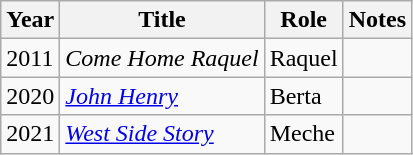<table class="wikitable sortable">
<tr>
<th>Year</th>
<th>Title</th>
<th>Role</th>
<th class="unsortable">Notes</th>
</tr>
<tr>
<td>2011</td>
<td><em>Come Home Raquel</em></td>
<td>Raquel</td>
<td></td>
</tr>
<tr>
<td>2020</td>
<td><em><a href='#'>John Henry</a></em></td>
<td>Berta</td>
<td></td>
</tr>
<tr>
<td>2021</td>
<td><em><a href='#'>West Side Story</a></em></td>
<td>Meche</td>
<td></td>
</tr>
</table>
